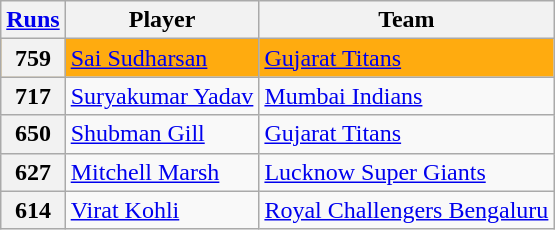<table class="wikitable">
<tr>
<th scope=col><a href='#'>Runs</a></th>
<th scope=col>Player</th>
<th scope=col>Team</th>
</tr>
<tr style="background:#FFAB0F">
<th>759</th>
<td><a href='#'>Sai Sudharsan</a></td>
<td><a href='#'>Gujarat Titans</a></td>
</tr>
<tr>
<th>717</th>
<td><a href='#'>Suryakumar Yadav</a></td>
<td><a href='#'>Mumbai Indians</a></td>
</tr>
<tr>
<th>650</th>
<td><a href='#'>Shubman Gill</a></td>
<td><a href='#'>Gujarat Titans</a></td>
</tr>
<tr>
<th>627</th>
<td><a href='#'>Mitchell Marsh</a></td>
<td><a href='#'>Lucknow Super Giants</a></td>
</tr>
<tr>
<th>614</th>
<td><a href='#'>Virat Kohli</a></td>
<td><a href='#'>Royal Challengers Bengaluru</a></td>
</tr>
</table>
